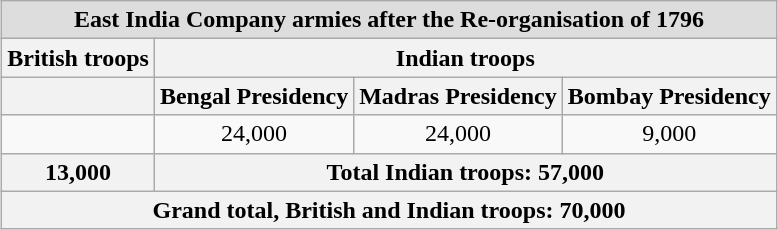<table class="wikitable" style="margin-right:auto; margin-left:auto;">
<tr>
<th style="background:#ddd;" colspan="4">East India Company armies after the Re-organisation of 1796</th>
</tr>
<tr>
<th>British troops</th>
<th colspan="3">Indian troops</th>
</tr>
<tr>
<th></th>
<th>Bengal Presidency</th>
<th>Madras Presidency</th>
<th>Bombay Presidency</th>
</tr>
<tr>
<td></td>
<td style="text-align:center;">24,000</td>
<td style="text-align:center;">24,000</td>
<td style="text-align:center;">9,000</td>
</tr>
<tr>
<th>13,000</th>
<th colspan="3">Total Indian troops: 57,000</th>
</tr>
<tr>
<th colspan="4">Grand total, British and Indian troops: 70,000</th>
</tr>
</table>
